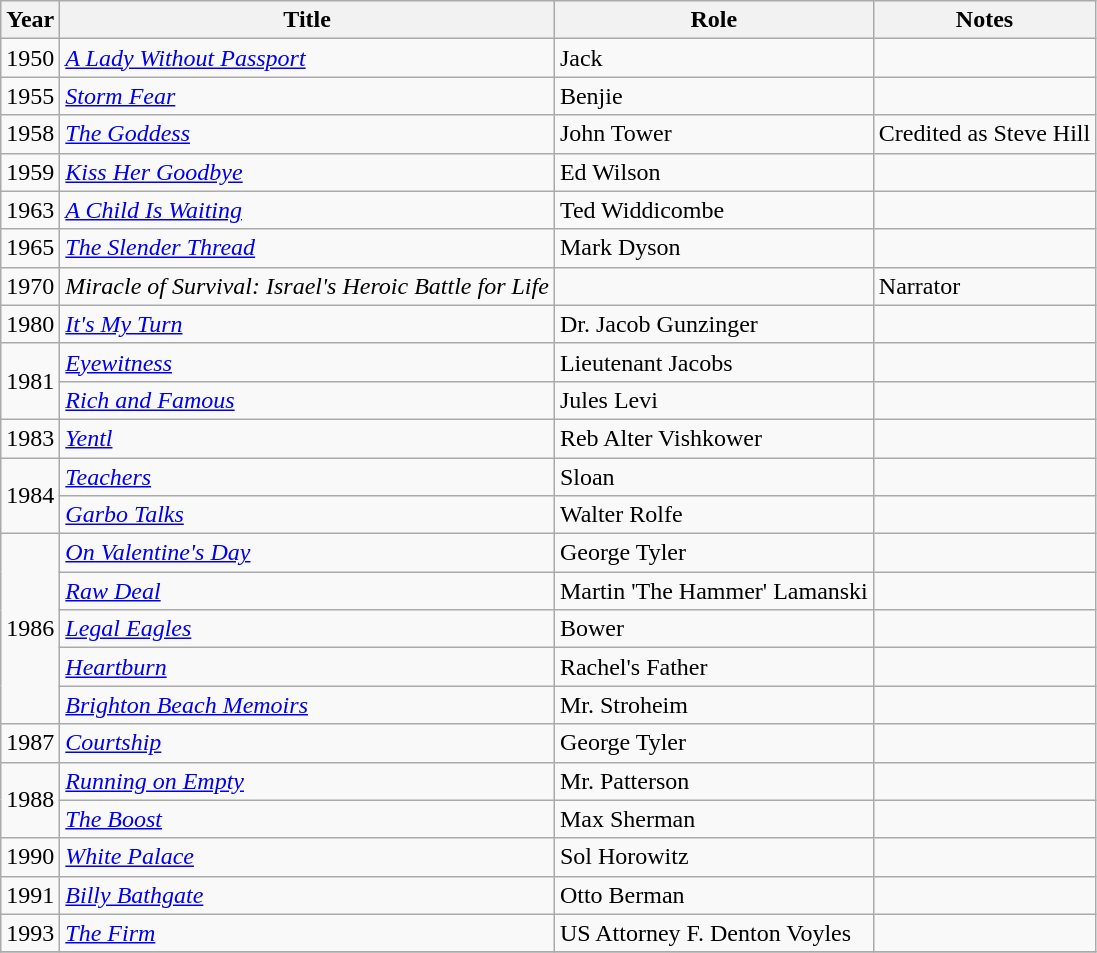<table class="wikitable sortable">
<tr>
<th>Year</th>
<th>Title</th>
<th>Role</th>
<th class="unsortable">Notes</th>
</tr>
<tr>
<td>1950</td>
<td><em><a href='#'>A Lady Without Passport</a></em></td>
<td>Jack</td>
<td></td>
</tr>
<tr>
<td>1955</td>
<td><em><a href='#'>Storm Fear</a></em></td>
<td>Benjie</td>
<td></td>
</tr>
<tr>
<td>1958</td>
<td><em><a href='#'>The Goddess</a></em></td>
<td>John Tower</td>
<td>Credited as Steve Hill</td>
</tr>
<tr>
<td>1959</td>
<td><em><a href='#'>Kiss Her Goodbye</a></em></td>
<td>Ed Wilson</td>
<td></td>
</tr>
<tr>
<td>1963</td>
<td><em><a href='#'>A Child Is Waiting</a></em></td>
<td>Ted Widdicombe</td>
<td></td>
</tr>
<tr>
<td>1965</td>
<td><em><a href='#'>The Slender Thread</a></em></td>
<td>Mark Dyson</td>
<td></td>
</tr>
<tr>
<td>1970</td>
<td><em>Miracle of Survival: Israel's Heroic Battle for Life</em></td>
<td></td>
<td>Narrator</td>
</tr>
<tr>
<td>1980</td>
<td><em><a href='#'>It's My Turn</a></em></td>
<td>Dr. Jacob Gunzinger</td>
<td></td>
</tr>
<tr>
<td rowspan="2">1981</td>
<td><em><a href='#'>Eyewitness</a></em></td>
<td>Lieutenant Jacobs</td>
<td></td>
</tr>
<tr>
<td><em><a href='#'>Rich and Famous</a></em></td>
<td>Jules Levi</td>
<td></td>
</tr>
<tr>
<td>1983</td>
<td><em><a href='#'>Yentl</a></em></td>
<td>Reb Alter Vishkower</td>
<td></td>
</tr>
<tr>
<td rowspan="2">1984</td>
<td><em><a href='#'>Teachers</a></em></td>
<td>Sloan</td>
<td></td>
</tr>
<tr>
<td><em><a href='#'>Garbo Talks</a></em></td>
<td>Walter Rolfe</td>
<td></td>
</tr>
<tr>
<td rowspan="5">1986</td>
<td><em><a href='#'>On Valentine's Day</a></em></td>
<td>George Tyler</td>
<td></td>
</tr>
<tr>
<td><em><a href='#'>Raw Deal</a></em></td>
<td>Martin 'The Hammer' Lamanski</td>
<td></td>
</tr>
<tr>
<td><em><a href='#'>Legal Eagles</a></em></td>
<td>Bower</td>
<td></td>
</tr>
<tr>
<td><em><a href='#'>Heartburn</a></em></td>
<td>Rachel's Father</td>
<td></td>
</tr>
<tr>
<td><em><a href='#'>Brighton Beach Memoirs</a></em></td>
<td>Mr. Stroheim</td>
<td></td>
</tr>
<tr>
<td>1987</td>
<td><em><a href='#'>Courtship</a></em></td>
<td>George Tyler</td>
<td></td>
</tr>
<tr>
<td rowspan="2">1988</td>
<td><em><a href='#'>Running on Empty</a></em></td>
<td>Mr. Patterson</td>
<td></td>
</tr>
<tr>
<td><em><a href='#'>The Boost</a></em></td>
<td>Max Sherman</td>
<td></td>
</tr>
<tr>
<td>1990</td>
<td><em><a href='#'>White Palace</a></em></td>
<td>Sol Horowitz</td>
<td></td>
</tr>
<tr>
<td>1991</td>
<td><em><a href='#'>Billy Bathgate</a></em></td>
<td>Otto Berman</td>
<td></td>
</tr>
<tr>
<td>1993</td>
<td><em><a href='#'>The Firm</a></em></td>
<td>US Attorney F. Denton Voyles</td>
<td></td>
</tr>
<tr>
</tr>
</table>
